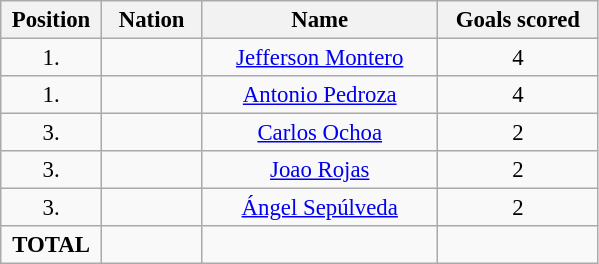<table class="wikitable" style="font-size: 95%; text-align: center;">
<tr>
<th width=60>Position</th>
<th width=60>Nation</th>
<th width=150>Name</th>
<th width=100>Goals scored</th>
</tr>
<tr>
<td>1.</td>
<td></td>
<td><a href='#'>Jefferson Montero</a></td>
<td>4</td>
</tr>
<tr>
<td>1.</td>
<td></td>
<td><a href='#'>Antonio Pedroza</a></td>
<td>4</td>
</tr>
<tr>
<td>3.</td>
<td></td>
<td><a href='#'>Carlos Ochoa</a></td>
<td>2</td>
</tr>
<tr>
<td>3.</td>
<td></td>
<td><a href='#'>Joao Rojas</a></td>
<td>2</td>
</tr>
<tr>
<td>3.</td>
<td></td>
<td><a href='#'>Ángel Sepúlveda</a></td>
<td>2</td>
</tr>
<tr>
<td><strong>TOTAL</strong></td>
<td></td>
<td></td>
<td></td>
</tr>
</table>
